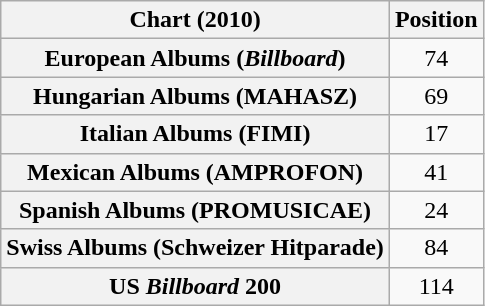<table class="wikitable sortable plainrowheaders" style="text-align:center;">
<tr>
<th scope="col">Chart (2010)</th>
<th scope="col">Position</th>
</tr>
<tr>
<th scope="row">European Albums (<em>Billboard</em>)</th>
<td>74</td>
</tr>
<tr>
<th scope="row">Hungarian Albums (MAHASZ)</th>
<td>69</td>
</tr>
<tr>
<th scope="row">Italian Albums (FIMI)</th>
<td>17</td>
</tr>
<tr>
<th scope="row">Mexican Albums (AMPROFON)</th>
<td>41</td>
</tr>
<tr>
<th scope="row">Spanish Albums (PROMUSICAE)</th>
<td>24</td>
</tr>
<tr>
<th scope="row">Swiss Albums (Schweizer Hitparade)</th>
<td>84</td>
</tr>
<tr>
<th scope="row">US <em>Billboard</em> 200</th>
<td>114</td>
</tr>
</table>
